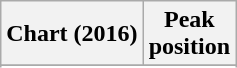<table class="wikitable plainrowheaders sortable" border="1">
<tr>
<th scope="col">Chart (2016)</th>
<th scope="col">Peak<br>position</th>
</tr>
<tr>
</tr>
<tr>
</tr>
</table>
